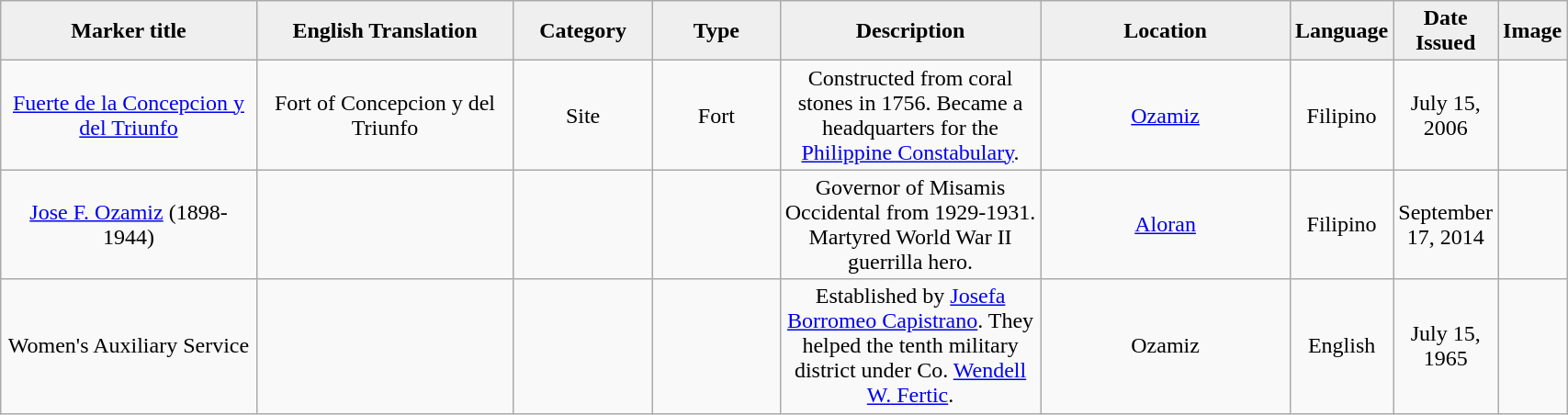<table class="wikitable" style="width:90%; text-align:center;">
<tr>
<th style="width:20%; background:#efefef;">Marker title</th>
<th style="width:20%; background:#efefef;">English Translation</th>
<th style="width:10%; background:#efefef;">Category</th>
<th style="width:10%; background:#efefef;">Type</th>
<th style="width:20%; background:#efefef;">Description</th>
<th style="width:20%; background:#efefef;">Location</th>
<th style="width:10%; background:#efefef;">Language</th>
<th style="width:10%; background:#efefef;">Date Issued</th>
<th style="width:10%; background:#efefef;">Image</th>
</tr>
<tr>
<td><a href='#'>Fuerte de la Concepcion y del Triunfo</a></td>
<td>Fort of Concepcion y del Triunfo</td>
<td>Site</td>
<td>Fort</td>
<td>Constructed from coral stones in 1756. Became a headquarters for the <a href='#'>Philippine Constabulary</a>.</td>
<td><a href='#'>Ozamiz</a></td>
<td>Filipino</td>
<td>July 15, 2006</td>
<td><br></td>
</tr>
<tr>
<td><a href='#'>Jose F. Ozamiz</a> (1898-1944) </td>
<td></td>
<td></td>
<td></td>
<td>Governor of Misamis Occidental from 1929-1931. Martyred World War II guerrilla hero.</td>
<td><a href='#'>Aloran</a></td>
<td>Filipino</td>
<td>September 17, 2014</td>
<td></td>
</tr>
<tr>
<td>Women's Auxiliary Service</td>
<td></td>
<td></td>
<td></td>
<td>Established by <a href='#'>Josefa Borromeo Capistrano</a>. They helped the tenth military district under Co. <a href='#'>Wendell W. Fertic</a>.</td>
<td>Ozamiz</td>
<td>English</td>
<td>July 15, 1965</td>
<td></td>
</tr>
</table>
